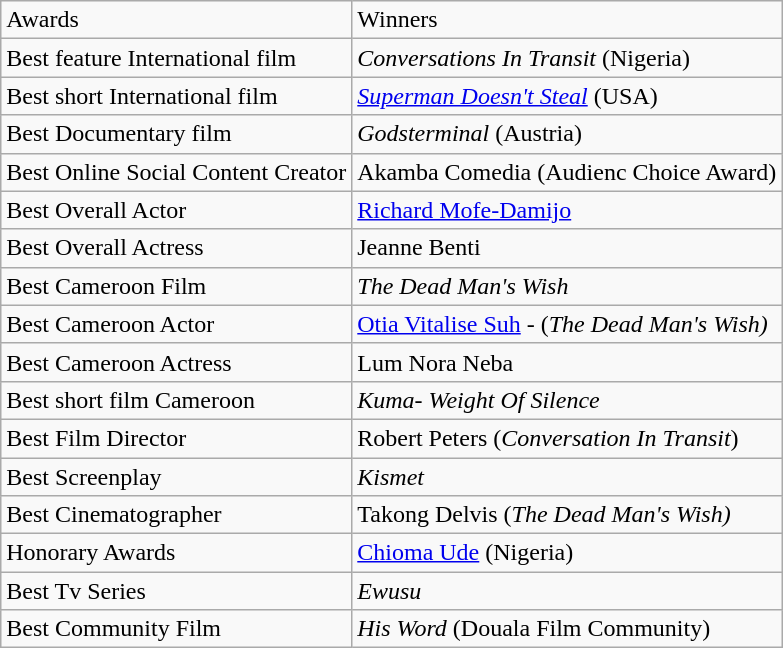<table class="wikitable">
<tr>
<td>Awards</td>
<td>Winners</td>
</tr>
<tr>
<td>Best feature International film</td>
<td><em>Conversations In Transit</em> (Nigeria)</td>
</tr>
<tr>
<td>Best short International film</td>
<td><em><a href='#'>Superman Doesn't Steal</a></em> (USA)</td>
</tr>
<tr>
<td>Best Documentary film</td>
<td><em>Godsterminal</em> (Austria)</td>
</tr>
<tr>
<td>Best Online Social Content Creator</td>
<td>Akamba Comedia (Audienc Choice Award)</td>
</tr>
<tr>
<td>Best Overall Actor</td>
<td><a href='#'>Richard Mofe-Damijo</a></td>
</tr>
<tr>
<td>Best Overall Actress</td>
<td>Jeanne Benti</td>
</tr>
<tr>
<td>Best Cameroon Film</td>
<td><em>The Dead Man's Wish</em></td>
</tr>
<tr>
<td>Best Cameroon Actor</td>
<td><a href='#'>Otia Vitalise Suh</a> - (<em>The Dead Man's Wish)</em></td>
</tr>
<tr>
<td>Best Cameroon Actress</td>
<td>Lum Nora Neba</td>
</tr>
<tr>
<td>Best short film Cameroon</td>
<td><em>Kuma- Weight Of Silence</em></td>
</tr>
<tr>
<td>Best Film Director</td>
<td>Robert Peters (<em>Conversation In Transit</em>)</td>
</tr>
<tr>
<td>Best Screenplay</td>
<td><em>Kismet</em></td>
</tr>
<tr>
<td>Best Cinematographer</td>
<td>Takong Delvis (<em>The Dead Man's Wish)</em></td>
</tr>
<tr>
<td>Honorary Awards</td>
<td><a href='#'>Chioma Ude</a> (Nigeria)</td>
</tr>
<tr>
<td>Best Tv Series</td>
<td><em>Ewusu</em></td>
</tr>
<tr>
<td>Best Community Film</td>
<td><em>His Word</em> (Douala Film Community)</td>
</tr>
</table>
